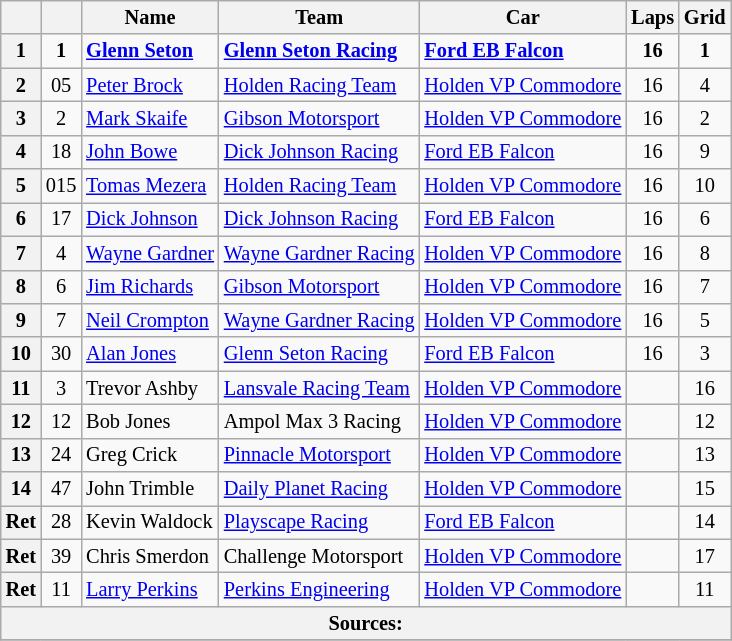<table class="wikitable" style="font-size: 85%">
<tr>
<th></th>
<th></th>
<th>Name</th>
<th>Team</th>
<th>Car</th>
<th>Laps</th>
<th>Grid</th>
</tr>
<tr>
<th>1</th>
<td align="center"><strong>1</strong></td>
<td> <strong><a href='#'>Glenn Seton</a></strong></td>
<td><strong><a href='#'>Glenn Seton Racing</a></strong></td>
<td><strong><a href='#'>Ford EB Falcon</a></strong></td>
<td align="center"><strong>16</strong></td>
<td align="center"><strong>1</strong></td>
</tr>
<tr>
<th>2</th>
<td align="center">05</td>
<td> <a href='#'>Peter Brock</a></td>
<td><a href='#'>Holden Racing Team</a></td>
<td><a href='#'>Holden VP Commodore</a></td>
<td align="center">16</td>
<td align="center">4</td>
</tr>
<tr>
<th>3</th>
<td align="center">2</td>
<td> <a href='#'>Mark Skaife</a></td>
<td><a href='#'>Gibson Motorsport</a></td>
<td><a href='#'>Holden VP Commodore</a></td>
<td align="center">16</td>
<td align="center">2</td>
</tr>
<tr>
<th>4</th>
<td align="center">18</td>
<td> <a href='#'>John Bowe</a></td>
<td><a href='#'>Dick Johnson Racing</a></td>
<td><a href='#'>Ford EB Falcon</a></td>
<td align="center">16</td>
<td align="center">9</td>
</tr>
<tr>
<th>5</th>
<td align="center">015</td>
<td> <a href='#'>Tomas Mezera</a></td>
<td><a href='#'>Holden Racing Team</a></td>
<td><a href='#'>Holden VP Commodore</a></td>
<td align="center">16</td>
<td align="center">10</td>
</tr>
<tr>
<th>6</th>
<td align="center">17</td>
<td> <a href='#'>Dick Johnson</a></td>
<td><a href='#'>Dick Johnson Racing</a></td>
<td><a href='#'>Ford EB Falcon</a></td>
<td align="center">16</td>
<td align="center">6</td>
</tr>
<tr>
<th>7</th>
<td align="center">4</td>
<td> <a href='#'>Wayne Gardner</a></td>
<td><a href='#'>Wayne Gardner Racing</a></td>
<td><a href='#'>Holden VP Commodore</a></td>
<td align="center">16</td>
<td align="center">8</td>
</tr>
<tr>
<th>8</th>
<td align="center">6</td>
<td> <a href='#'>Jim Richards</a></td>
<td><a href='#'>Gibson Motorsport</a></td>
<td><a href='#'>Holden VP Commodore</a></td>
<td align="center">16</td>
<td align="center">7</td>
</tr>
<tr>
<th>9</th>
<td align="center">7</td>
<td> <a href='#'>Neil Crompton</a></td>
<td><a href='#'>Wayne Gardner Racing</a></td>
<td><a href='#'>Holden VP Commodore</a></td>
<td align="center">16</td>
<td align="center">5</td>
</tr>
<tr>
<th>10</th>
<td align="center">30</td>
<td> <a href='#'>Alan Jones</a></td>
<td><a href='#'>Glenn Seton Racing</a></td>
<td><a href='#'>Ford EB Falcon</a></td>
<td align="center">16</td>
<td align="center">3</td>
</tr>
<tr>
<th>11</th>
<td align="center">3</td>
<td> Trevor Ashby</td>
<td><a href='#'>Lansvale Racing Team</a></td>
<td><a href='#'>Holden VP Commodore</a></td>
<td align="center"></td>
<td align="center">16</td>
</tr>
<tr>
<th>12</th>
<td align="center">12</td>
<td> Bob Jones</td>
<td>Ampol Max 3 Racing</td>
<td><a href='#'>Holden VP Commodore</a></td>
<td align="center"></td>
<td align="center">12</td>
</tr>
<tr>
<th>13</th>
<td align="center">24</td>
<td> Greg Crick</td>
<td><a href='#'>Pinnacle Motorsport</a></td>
<td><a href='#'>Holden VP Commodore</a></td>
<td align="center"></td>
<td align="center">13</td>
</tr>
<tr>
<th>14</th>
<td align="center">47</td>
<td> John Trimble</td>
<td><a href='#'>Daily Planet Racing</a></td>
<td><a href='#'>Holden VP Commodore</a></td>
<td align="center"></td>
<td align="center">15</td>
</tr>
<tr>
<th>Ret</th>
<td align="center">28</td>
<td> Kevin Waldock</td>
<td><a href='#'>Playscape Racing</a></td>
<td><a href='#'>Ford EB Falcon</a></td>
<td align="center"></td>
<td align="center">14</td>
</tr>
<tr>
<th>Ret</th>
<td align="center">39</td>
<td> Chris Smerdon</td>
<td>Challenge Motorsport</td>
<td><a href='#'>Holden VP Commodore</a></td>
<td align="center"></td>
<td align="center">17</td>
</tr>
<tr>
<th>Ret</th>
<td align="center">11</td>
<td> <a href='#'>Larry Perkins</a></td>
<td><a href='#'>Perkins Engineering</a></td>
<td><a href='#'>Holden VP Commodore</a></td>
<td align="center"></td>
<td align="center">11</td>
</tr>
<tr>
<th colspan="7">Sources:</th>
</tr>
<tr>
</tr>
</table>
